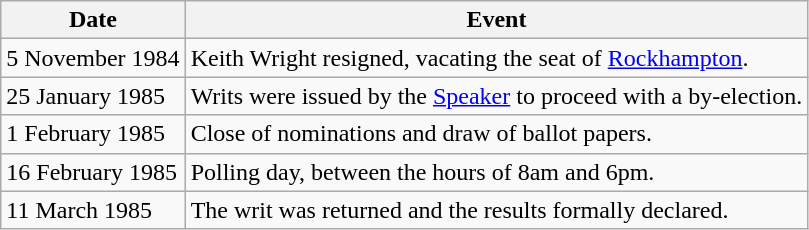<table class="wikitable">
<tr>
<th>Date</th>
<th>Event</th>
</tr>
<tr>
<td>5 November 1984</td>
<td>Keith Wright resigned, vacating the seat of <a href='#'>Rockhampton</a>.</td>
</tr>
<tr>
<td>25 January 1985</td>
<td>Writs were issued by the <a href='#'>Speaker</a> to proceed with a by-election.</td>
</tr>
<tr>
<td>1 February 1985</td>
<td>Close of nominations and draw of ballot papers.</td>
</tr>
<tr>
<td>16 February 1985</td>
<td>Polling day, between the hours of 8am and 6pm.</td>
</tr>
<tr>
<td>11 March 1985</td>
<td>The writ was returned and the results formally declared.</td>
</tr>
</table>
